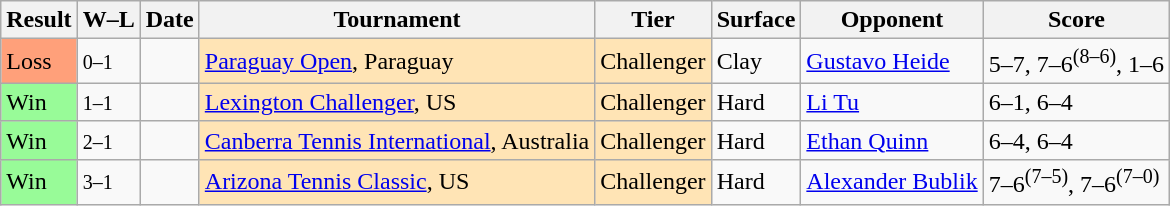<table class="sortable wikitable">
<tr>
<th>Result</th>
<th class="unsortable">W–L</th>
<th>Date</th>
<th>Tournament</th>
<th>Tier</th>
<th>Surface</th>
<th>Opponent</th>
<th class="unsortable">Score</th>
</tr>
<tr>
<td bgcolor=ffa07a>Loss</td>
<td><small>0–1</small></td>
<td><a href='#'></a></td>
<td style="background:moccasin;"><a href='#'>Paraguay Open</a>, Paraguay</td>
<td style="background:moccasin;">Challenger</td>
<td>Clay</td>
<td> <a href='#'>Gustavo Heide</a></td>
<td>5–7, 7–6<sup>(8–6)</sup>, 1–6</td>
</tr>
<tr>
<td bgcolor=98fb98>Win</td>
<td><small>1–1</small></td>
<td><a href='#'></a></td>
<td style="background:moccasin;"><a href='#'>Lexington Challenger</a>, US</td>
<td style="background:moccasin;">Challenger</td>
<td>Hard</td>
<td> <a href='#'>Li Tu</a></td>
<td>6–1, 6–4</td>
</tr>
<tr>
<td bgcolor=98fb98>Win</td>
<td><small>2–1</small></td>
<td><a href='#'></a></td>
<td style="background:moccasin;"><a href='#'>Canberra Tennis International</a>, Australia</td>
<td style="background:moccasin;">Challenger</td>
<td>Hard</td>
<td> <a href='#'>Ethan Quinn</a></td>
<td>6–4, 6–4</td>
</tr>
<tr>
<td bgcolor=98fb98>Win</td>
<td><small>3–1</small></td>
<td><a href='#'></a></td>
<td style="background:moccasin;"><a href='#'>Arizona Tennis Classic</a>, US</td>
<td style="background:moccasin;">Challenger</td>
<td>Hard</td>
<td> <a href='#'>Alexander Bublik</a></td>
<td>7–6<sup>(7–5)</sup>, 7–6<sup>(7–0)</sup></td>
</tr>
</table>
